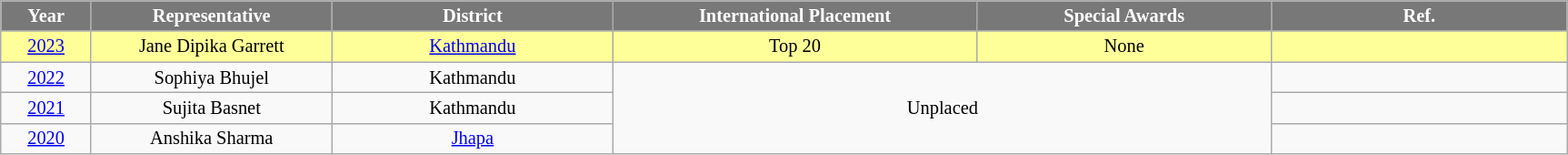<table class="wikitable sortable" style="font-size: 85%; text-align:center">
<tr>
<th width="60" style="background-color:#787878;color:#FFFFFF;">Year</th>
<th width="170" style="background-color:#787878;color:#FFFFFF;">Representative</th>
<th width="200" style="background-color:#787878;color:#FFFFFF;">District</th>
<th width="260" style="background-color:#787878;color:#FFFFFF;">International Placement</th>
<th width="210" style="background-color:#787878;color:#FFFFFF;">Special Awards</th>
<th width="210" style="background-color:#787878;color:#FFFFFF;">Ref.</th>
</tr>
<tr style="background-color:#FFFF99;:bold">
<td><a href='#'>2023</a></td>
<td>Jane Dipika Garrett</td>
<td><a href='#'>Kathmandu</a></td>
<td>Top 20</td>
<td>None</td>
<td></td>
</tr>
<tr>
<td><a href='#'>2022</a></td>
<td>Sophiya Bhujel</td>
<td>Kathmandu</td>
<td colspan="2" rowspan="3">Unplaced</td>
<td></td>
</tr>
<tr>
<td><a href='#'>2021</a></td>
<td>Sujita Basnet</td>
<td>Kathmandu</td>
<td></td>
</tr>
<tr>
<td><a href='#'>2020</a></td>
<td>Anshika Sharma</td>
<td><a href='#'>Jhapa</a></td>
<td></td>
</tr>
</table>
